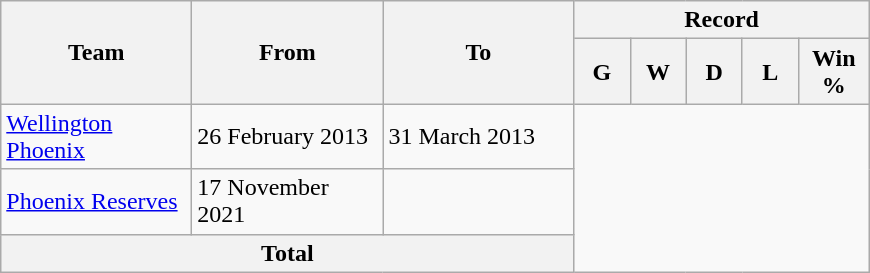<table class="wikitable" style="text-align: center">
<tr>
<th rowspan=2 width=120>Team</th>
<th rowspan=2 width=120>From</th>
<th rowspan=2 width=120>To</th>
<th colspan=5>Record</th>
</tr>
<tr>
<th width=30>G</th>
<th width=30>W</th>
<th width=30>D</th>
<th width=30>L</th>
<th width=40>Win %</th>
</tr>
<tr>
<td align=left><a href='#'>Wellington Phoenix</a></td>
<td align=left>26 February 2013</td>
<td align=left>31 March 2013<br></td>
</tr>
<tr>
<td align=left><a href='#'>Phoenix Reserves</a></td>
<td align=left>17 November 2021</td>
<td align=left><br></td>
</tr>
<tr>
<th colspan="3">Total<br></th>
</tr>
</table>
